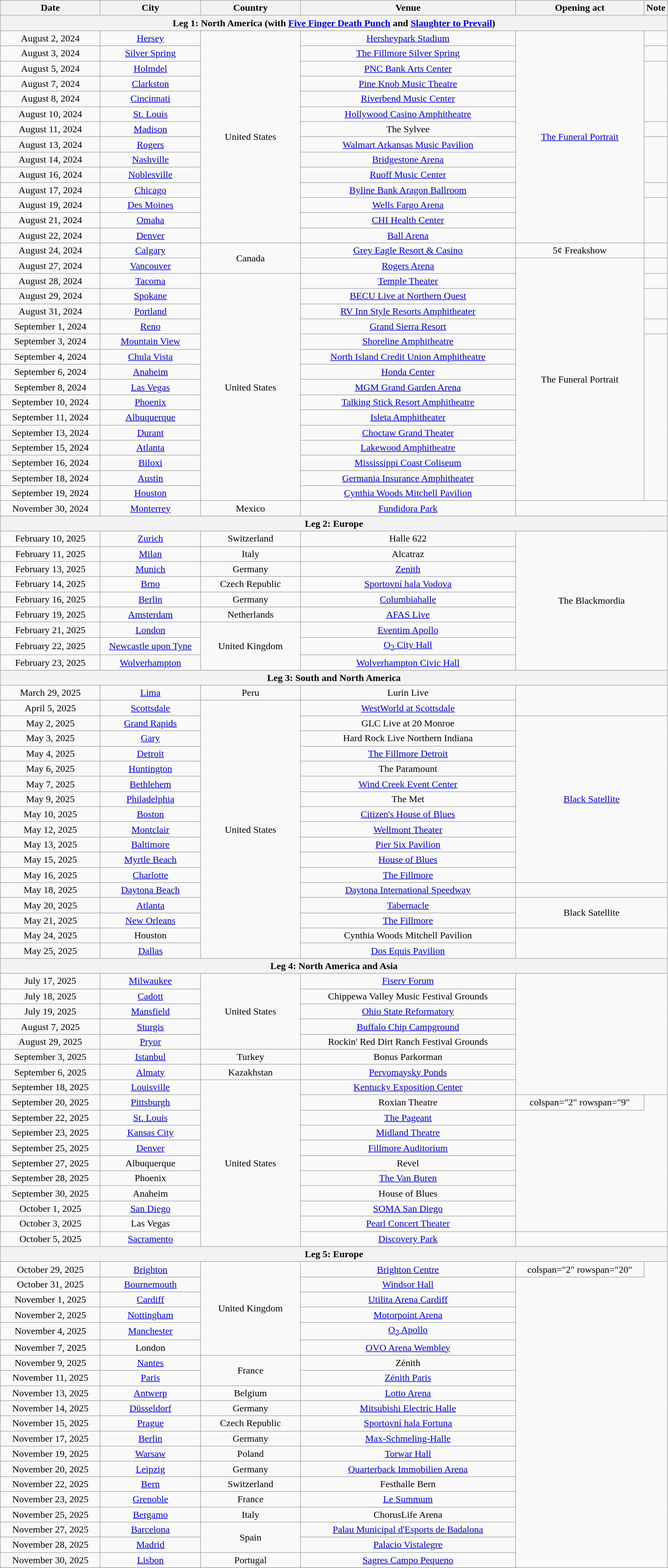<table class="wikitable" style="text-align:center;">
<tr>
<th scope="col" style="width:10em;">Date</th>
<th scope="col" style="width:10em;">City</th>
<th scope="col" style="width:10em;">Country</th>
<th scope="col" style="width:22em;">Venue</th>
<th scope="col" style="width:13em;">Opening act</th>
<th scope="col" style="width:2em;">Note</th>
</tr>
<tr>
<th colspan="6">Leg 1: North America (with <a href='#'>Five Finger Death Punch</a> and <a href='#'>Slaughter to Prevail</a>)</th>
</tr>
<tr>
<td>August 2, 2024</td>
<td><a href='#'>Hersey</a></td>
<td rowspan="14">United States</td>
<td><a href='#'>Hersheypark Stadium</a></td>
<td rowspan="14"><a href='#'>The Funeral Portrait</a></td>
<td></td>
</tr>
<tr>
<td>August 3, 2024</td>
<td><a href='#'>Silver Spring</a></td>
<td><a href='#'>The Fillmore Silver Spring</a></td>
<td></td>
</tr>
<tr>
<td>August 5, 2024</td>
<td><a href='#'>Holmdel</a></td>
<td><a href='#'>PNC Bank Arts Center</a></td>
<td rowspan="4"></td>
</tr>
<tr>
<td>August 7, 2024</td>
<td><a href='#'>Clarkston</a></td>
<td><a href='#'>Pine Knob Music Theatre</a></td>
</tr>
<tr>
<td>August 8, 2024</td>
<td><a href='#'>Cincinnati</a></td>
<td><a href='#'>Riverbend Music Center</a></td>
</tr>
<tr>
<td>August 10, 2024</td>
<td><a href='#'>St. Louis</a></td>
<td><a href='#'>Hollywood Casino Amphitheatre</a></td>
</tr>
<tr>
<td>August 11, 2024</td>
<td><a href='#'>Madison</a></td>
<td>The Sylvee</td>
<td></td>
</tr>
<tr>
<td>August 13, 2024</td>
<td><a href='#'>Rogers</a></td>
<td><a href='#'>Walmart Arkansas Music Pavilion</a></td>
<td rowspan="3"></td>
</tr>
<tr>
<td>August 14, 2024</td>
<td><a href='#'>Nashville</a></td>
<td><a href='#'>Bridgestone Arena</a></td>
</tr>
<tr>
<td>August 16, 2024</td>
<td><a href='#'>Noblesville</a></td>
<td><a href='#'>Ruoff Music Center</a></td>
</tr>
<tr>
<td>August 17, 2024</td>
<td><a href='#'>Chicago</a></td>
<td><a href='#'>Byline Bank Aragon Ballroom</a></td>
<td></td>
</tr>
<tr>
<td>August 19, 2024</td>
<td><a href='#'>Des Moines</a></td>
<td><a href='#'>Wells Fargo Arena</a></td>
<td rowspan="3"></td>
</tr>
<tr>
<td>August 21, 2024</td>
<td><a href='#'>Omaha</a></td>
<td><a href='#'>CHI Health Center</a></td>
</tr>
<tr>
<td>August 22, 2024</td>
<td><a href='#'>Denver</a></td>
<td><a href='#'>Ball Arena</a></td>
</tr>
<tr>
<td>August 24, 2024</td>
<td><a href='#'>Calgary</a></td>
<td rowspan="2">Canada</td>
<td><a href='#'>Grey Eagle Resort & Casino</a></td>
<td>5¢ Freakshow</td>
<td></td>
</tr>
<tr>
<td>August 27, 2024</td>
<td><a href='#'>Vancouver</a></td>
<td><a href='#'>Rogers Arena</a></td>
<td rowspan="16">The Funeral Portrait</td>
<td></td>
</tr>
<tr>
<td>August 28, 2024</td>
<td><a href='#'>Tacoma</a></td>
<td rowspan="15">United States</td>
<td><a href='#'>Temple Theater</a></td>
<td></td>
</tr>
<tr>
<td>August 29, 2024</td>
<td><a href='#'>Spokane</a></td>
<td><a href='#'>BECU Live at Northern Quest</a></td>
<td rowspan="2"></td>
</tr>
<tr>
<td>August 31, 2024</td>
<td><a href='#'>Portland</a></td>
<td><a href='#'>RV Inn Style Resorts Amphitheater</a></td>
</tr>
<tr>
<td>September 1, 2024</td>
<td><a href='#'>Reno</a></td>
<td><a href='#'>Grand Sierra Resort</a></td>
<td></td>
</tr>
<tr>
<td>September 3, 2024</td>
<td><a href='#'>Mountain View</a></td>
<td><a href='#'>Shoreline Amphitheatre</a></td>
<td rowspan="11"></td>
</tr>
<tr>
<td>September 4, 2024</td>
<td><a href='#'>Chula Vista</a></td>
<td><a href='#'>North Island Credit Union Amphitheatre</a></td>
</tr>
<tr>
<td>September 6, 2024</td>
<td><a href='#'>Anaheim</a></td>
<td><a href='#'>Honda Center</a></td>
</tr>
<tr>
<td>September 8, 2024</td>
<td><a href='#'>Las Vegas</a></td>
<td><a href='#'>MGM Grand Garden Arena</a></td>
</tr>
<tr>
<td>September 10, 2024</td>
<td><a href='#'>Phoenix</a></td>
<td><a href='#'>Talking Stick Resort Amphitheatre</a></td>
</tr>
<tr>
<td>September 11, 2024</td>
<td><a href='#'>Albuquerque</a></td>
<td><a href='#'>Isleta Amphitheater</a></td>
</tr>
<tr>
<td>September 13, 2024</td>
<td><a href='#'>Durant</a></td>
<td><a href='#'>Choctaw Grand Theater</a></td>
</tr>
<tr>
<td>September 15, 2024</td>
<td><a href='#'>Atlanta</a></td>
<td><a href='#'>Lakewood Amphitheatre</a></td>
</tr>
<tr>
<td>September 16, 2024</td>
<td><a href='#'>Biloxi</a></td>
<td><a href='#'>Mississippi Coast Coliseum</a></td>
</tr>
<tr>
<td>September 18, 2024</td>
<td><a href='#'>Austin</a></td>
<td><a href='#'>Germania Insurance Amphitheater</a></td>
</tr>
<tr>
<td>September 19, 2024</td>
<td><a href='#'>Houston</a></td>
<td><a href='#'>Cynthia Woods Mitchell Pavilion</a></td>
</tr>
<tr>
<td>November 30, 2024</td>
<td><a href='#'>Monterrey</a></td>
<td>Mexico</td>
<td><a href='#'>Fundidora Park</a></td>
<td colspan="2"></td>
</tr>
<tr>
<th colspan="6">Leg 2: Europe</th>
</tr>
<tr>
<td>February 10, 2025</td>
<td><a href='#'>Zurich</a></td>
<td>Switzerland</td>
<td>Halle 622</td>
<td colspan="2" rowspan="9">The Blackmordia</td>
</tr>
<tr>
<td>February 11, 2025</td>
<td><a href='#'>Milan</a></td>
<td>Italy</td>
<td>Alcatraz</td>
</tr>
<tr>
<td>February 13, 2025</td>
<td><a href='#'>Munich</a></td>
<td>Germany</td>
<td><a href='#'>Zenith</a></td>
</tr>
<tr>
<td>February 14, 2025</td>
<td><a href='#'>Brno</a></td>
<td>Czech Republic</td>
<td><a href='#'>Sportovní hala Vodova</a></td>
</tr>
<tr>
<td>February 16, 2025</td>
<td><a href='#'>Berlin</a></td>
<td>Germany</td>
<td><a href='#'>Columbiahalle</a></td>
</tr>
<tr>
<td>February 19, 2025</td>
<td><a href='#'>Amsterdam</a></td>
<td>Netherlands</td>
<td><a href='#'>AFAS Live</a></td>
</tr>
<tr>
<td>February 21, 2025</td>
<td><a href='#'>London</a></td>
<td rowspan="3">United Kingdom</td>
<td><a href='#'>Eventim Apollo</a></td>
</tr>
<tr>
<td>February 22, 2025</td>
<td><a href='#'>Newcastle upon Tyne</a></td>
<td><a href='#'>O<sub>2</sub> City Hall</a></td>
</tr>
<tr>
<td>February 23, 2025</td>
<td><a href='#'>Wolverhampton</a></td>
<td><a href='#'>Wolverhampton Civic Hall</a></td>
</tr>
<tr>
<th colspan="6">Leg 3: South and North America</th>
</tr>
<tr>
<td>March 29, 2025</td>
<td><a href='#'>Lima</a></td>
<td>Peru</td>
<td>Lurin Live</td>
<td rowspan="2" colspan="2"></td>
</tr>
<tr>
<td>April 5, 2025</td>
<td><a href='#'>Scottsdale</a></td>
<td rowspan="17">United States</td>
<td><a href='#'>WestWorld at Scottsdale</a></td>
</tr>
<tr>
<td>May 2, 2025</td>
<td><a href='#'>Grand Rapids</a></td>
<td>GLC Live at 20 Monroe</td>
<td colspan="2" rowspan="11"><a href='#'>Black Satellite</a></td>
</tr>
<tr>
<td>May 3, 2025</td>
<td><a href='#'>Gary</a></td>
<td>Hard Rock Live Northern Indiana</td>
</tr>
<tr>
<td>May 4, 2025</td>
<td><a href='#'>Detroit</a></td>
<td><a href='#'>The Fillmore Detroit</a></td>
</tr>
<tr>
<td>May 6, 2025</td>
<td><a href='#'>Huntington</a></td>
<td>The Paramount</td>
</tr>
<tr>
<td>May 7, 2025</td>
<td><a href='#'>Bethlehem</a></td>
<td><a href='#'>Wind Creek Event Center</a></td>
</tr>
<tr>
<td>May 9, 2025</td>
<td><a href='#'>Philadelphia</a></td>
<td>The Met</td>
</tr>
<tr>
<td>May 10, 2025</td>
<td><a href='#'>Boston</a></td>
<td><a href='#'>Citizen's House of Blues</a></td>
</tr>
<tr>
<td>May 12, 2025</td>
<td><a href='#'>Montclair</a></td>
<td><a href='#'>Wellmont Theater</a></td>
</tr>
<tr>
<td>May 13, 2025</td>
<td><a href='#'>Baltimore</a></td>
<td><a href='#'>Pier Six Pavilion</a></td>
</tr>
<tr>
<td>May 15, 2025</td>
<td><a href='#'>Myrtle Beach</a></td>
<td><a href='#'>House of Blues</a></td>
</tr>
<tr>
<td>May 16, 2025</td>
<td><a href='#'>Charlotte</a></td>
<td><a href='#'>The Fillmore</a></td>
</tr>
<tr>
<td>May 18, 2025</td>
<td><a href='#'>Daytona Beach</a></td>
<td><a href='#'>Daytona International Speedway</a></td>
<td colspan="2"></td>
</tr>
<tr>
<td>May 20, 2025</td>
<td><a href='#'>Atlanta</a></td>
<td><a href='#'>Tabernacle</a></td>
<td colspan="2" rowspan="2">Black Satellite</td>
</tr>
<tr>
<td>May 21, 2025</td>
<td><a href='#'>New Orleans</a></td>
<td><a href='#'>The Fillmore</a></td>
</tr>
<tr>
<td>May 24, 2025</td>
<td>Houston</td>
<td>Cynthia Woods Mitchell Pavilion</td>
<td rowspan="2" colspan="2"></td>
</tr>
<tr>
<td>May 25, 2025</td>
<td><a href='#'>Dallas</a></td>
<td><a href='#'>Dos Equis Pavilion</a></td>
</tr>
<tr>
<th colspan="6">Leg 4: North America and Asia</th>
</tr>
<tr>
<td>July 17, 2025</td>
<td><a href='#'>Milwaukee</a></td>
<td rowspan="5">United States</td>
<td><a href='#'>Fiserv Forum</a></td>
<td rowspan="8" colspan="2"></td>
</tr>
<tr>
<td>July 18, 2025</td>
<td><a href='#'>Cadott</a></td>
<td>Chippewa Valley Music Festival Grounds</td>
</tr>
<tr>
<td>July 19, 2025</td>
<td><a href='#'>Mansfield</a></td>
<td><a href='#'>Ohio State Reformatory</a></td>
</tr>
<tr>
<td>August 7, 2025</td>
<td><a href='#'>Sturgis</a></td>
<td><a href='#'>Buffalo Chip Campground</a></td>
</tr>
<tr>
<td>August 29, 2025</td>
<td><a href='#'>Pryor</a></td>
<td>Rockin' Red Dirt Ranch Festival Grounds</td>
</tr>
<tr>
<td>September 3, 2025</td>
<td><a href='#'>Istanbul</a></td>
<td>Turkey</td>
<td>Bonus Parkorman</td>
</tr>
<tr>
<td>September 6, 2025</td>
<td><a href='#'>Almaty</a></td>
<td>Kazakhstan</td>
<td><a href='#'>Pervomaysky Ponds</a></td>
</tr>
<tr>
<td>September 18, 2025</td>
<td><a href='#'>Louisville</a></td>
<td rowspan="11">United States</td>
<td><a href='#'>Kentucky Exposition Center</a></td>
</tr>
<tr>
<td>September 20, 2025</td>
<td><a href='#'>Pittsburgh</a></td>
<td>Roxian Theatre</td>
<td>colspan="2" rowspan="9" </td>
</tr>
<tr>
<td>September 22, 2025</td>
<td><a href='#'>St. Louis</a></td>
<td><a href='#'>The Pageant</a></td>
</tr>
<tr>
<td>September 23, 2025</td>
<td><a href='#'>Kansas City</a></td>
<td><a href='#'>Midland Theatre</a></td>
</tr>
<tr>
<td>September 25, 2025</td>
<td><a href='#'>Denver</a></td>
<td><a href='#'>Fillmore Auditorium</a></td>
</tr>
<tr>
<td>September 27, 2025</td>
<td>Albuquerque</td>
<td>Revel</td>
</tr>
<tr>
<td>September 28, 2025</td>
<td>Phoenix</td>
<td><a href='#'>The Van Buren</a></td>
</tr>
<tr>
<td>September 30, 2025</td>
<td>Anaheim</td>
<td>House of Blues</td>
</tr>
<tr>
<td>October 1, 2025</td>
<td><a href='#'>San Diego</a></td>
<td><a href='#'>SOMA San Diego</a></td>
</tr>
<tr>
<td>October 3, 2025</td>
<td>Las Vegas</td>
<td><a href='#'>Pearl Concert Theater</a></td>
</tr>
<tr>
<td>October 5, 2025</td>
<td><a href='#'>Sacramento</a></td>
<td><a href='#'>Discovery Park</a></td>
<td colspan="2"></td>
</tr>
<tr>
<th colspan="6">Leg 5: Europe</th>
</tr>
<tr>
<td>October 29, 2025</td>
<td><a href='#'>Brighton</a></td>
<td rowspan="6">United Kingdom</td>
<td><a href='#'>Brighton Centre</a></td>
<td>colspan="2" rowspan="20" </td>
</tr>
<tr>
<td>October 31, 2025</td>
<td><a href='#'>Bournemouth</a></td>
<td><a href='#'>Windsor Hall</a></td>
</tr>
<tr>
<td>November 1, 2025</td>
<td><a href='#'>Cardiff</a></td>
<td><a href='#'>Utilita Arena Cardiff</a></td>
</tr>
<tr>
<td>November 2, 2025</td>
<td><a href='#'>Nottingham</a></td>
<td><a href='#'>Motorpoint Arena</a></td>
</tr>
<tr>
<td>November 4, 2025</td>
<td><a href='#'>Manchester</a></td>
<td><a href='#'>O<sub>2</sub> Apollo</a></td>
</tr>
<tr>
<td>November 7, 2025</td>
<td>London</td>
<td><a href='#'>OVO Arena Wembley</a></td>
</tr>
<tr>
<td>November 9, 2025</td>
<td><a href='#'>Nantes</a></td>
<td rowspan="2">France</td>
<td>Zénith</td>
</tr>
<tr>
<td>November 11, 2025</td>
<td><a href='#'>Paris</a></td>
<td><a href='#'>Zénith Paris</a></td>
</tr>
<tr>
<td>November 13, 2025</td>
<td><a href='#'>Antwerp</a></td>
<td>Belgium</td>
<td><a href='#'>Lotto Arena</a></td>
</tr>
<tr>
<td>November 14, 2025</td>
<td><a href='#'>Düsseldorf</a></td>
<td>Germany</td>
<td><a href='#'>Mitsubishi Electric Halle</a></td>
</tr>
<tr>
<td>November 15, 2025</td>
<td><a href='#'>Prague</a></td>
<td>Czech Republic</td>
<td><a href='#'>Sportovní hala Fortuna</a></td>
</tr>
<tr>
<td>November 17, 2025</td>
<td><a href='#'>Berlin</a></td>
<td>Germany</td>
<td><a href='#'>Max-Schmeling-Halle</a></td>
</tr>
<tr>
<td>November 19, 2025</td>
<td><a href='#'>Warsaw</a></td>
<td>Poland</td>
<td><a href='#'>Torwar Hall</a></td>
</tr>
<tr>
<td>November 20, 2025</td>
<td><a href='#'>Leipzig</a></td>
<td>Germany</td>
<td><a href='#'>Quarterback Immobilien Arena</a></td>
</tr>
<tr>
<td>November 22, 2025</td>
<td><a href='#'>Bern</a></td>
<td>Switzerland</td>
<td>Festhalle Bern</td>
</tr>
<tr>
<td>November 23, 2025</td>
<td><a href='#'>Grenoble</a></td>
<td>France</td>
<td><a href='#'>Le Summum</a></td>
</tr>
<tr>
<td>November 25, 2025</td>
<td><a href='#'>Bergamo</a></td>
<td>Italy</td>
<td>ChorusLife Arena</td>
</tr>
<tr>
<td>November 27, 2025</td>
<td><a href='#'>Barcelona</a></td>
<td rowspan="2">Spain</td>
<td><a href='#'>Palau Municipal d'Esports de Badalona</a></td>
</tr>
<tr>
<td>November 28, 2025</td>
<td><a href='#'>Madrid</a></td>
<td><a href='#'>Palacio Vistalegre</a></td>
</tr>
<tr>
<td>November 30, 2025</td>
<td><a href='#'>Lisbon</a></td>
<td>Portugal</td>
<td><a href='#'>Sagres Campo Pequeno</a></td>
</tr>
<tr>
</tr>
</table>
